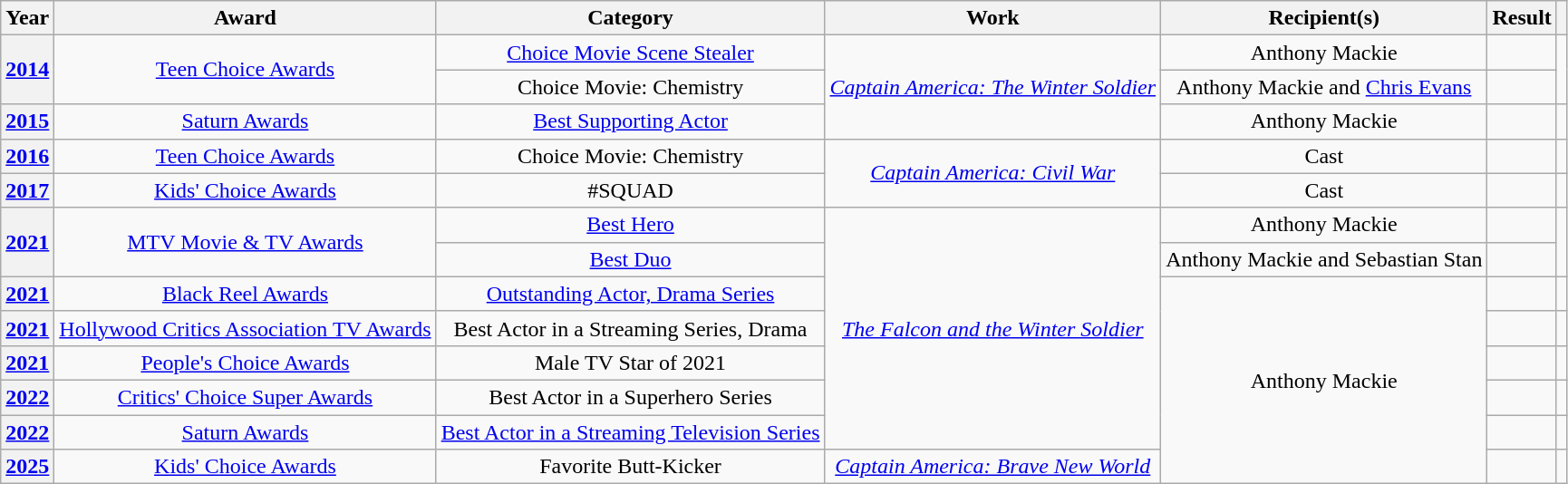<table class="wikitable sortable plainrowheaders" style="text-align:center;">
<tr>
<th>Year</th>
<th>Award</th>
<th>Category</th>
<th>Work</th>
<th>Recipient(s)</th>
<th>Result</th>
<th></th>
</tr>
<tr>
<th scope="row" rowspan="2"><a href='#'>2014</a></th>
<td rowspan="2"><a href='#'>Teen Choice Awards</a></td>
<td><a href='#'>Choice Movie Scene Stealer</a></td>
<td rowspan="3"><em><a href='#'>Captain America: The Winter Soldier</a></em></td>
<td>Anthony Mackie</td>
<td></td>
<td rowspan="2"></td>
</tr>
<tr>
<td>Choice Movie: Chemistry</td>
<td>Anthony Mackie and <a href='#'>Chris Evans</a></td>
<td></td>
</tr>
<tr>
<th scope="row"><a href='#'>2015</a></th>
<td><a href='#'>Saturn Awards</a></td>
<td><a href='#'>Best Supporting Actor</a></td>
<td>Anthony Mackie</td>
<td></td>
<td></td>
</tr>
<tr>
<th scope="row"><a href='#'>2016</a></th>
<td><a href='#'>Teen Choice Awards</a></td>
<td>Choice Movie: Chemistry</td>
<td rowspan="2"><em><a href='#'>Captain America: Civil War</a></em></td>
<td>Cast</td>
<td></td>
<td></td>
</tr>
<tr>
<th scope="row"><a href='#'>2017</a></th>
<td><a href='#'>Kids' Choice Awards</a></td>
<td>#SQUAD</td>
<td>Cast</td>
<td></td>
<td></td>
</tr>
<tr>
<th scope="row" rowspan="2"><a href='#'>2021</a></th>
<td rowspan="2"><a href='#'>MTV Movie & TV Awards</a></td>
<td><a href='#'>Best Hero</a></td>
<td rowspan="7"><em><a href='#'>The Falcon and the Winter Soldier</a></em></td>
<td>Anthony Mackie</td>
<td></td>
<td rowspan="2"></td>
</tr>
<tr>
<td><a href='#'>Best Duo</a></td>
<td>Anthony Mackie and Sebastian Stan</td>
<td></td>
</tr>
<tr>
<th scope="row"><a href='#'>2021</a></th>
<td><a href='#'>Black Reel Awards</a></td>
<td><a href='#'>Outstanding Actor, Drama Series</a></td>
<td rowspan="6">Anthony Mackie</td>
<td></td>
<td></td>
</tr>
<tr>
<th scope="row"><a href='#'>2021</a></th>
<td><a href='#'>Hollywood Critics Association TV Awards</a></td>
<td>Best Actor in a Streaming Series, Drama</td>
<td></td>
<td></td>
</tr>
<tr>
<th scope="row"><a href='#'>2021</a></th>
<td><a href='#'>People's Choice Awards</a></td>
<td>Male TV Star of 2021</td>
<td></td>
<td></td>
</tr>
<tr>
<th scope="row"><a href='#'>2022</a></th>
<td><a href='#'>Critics' Choice Super Awards</a></td>
<td>Best Actor in a Superhero Series</td>
<td></td>
<td></td>
</tr>
<tr>
<th scope="row"><a href='#'>2022</a></th>
<td><a href='#'>Saturn Awards</a></td>
<td><a href='#'>Best Actor in a Streaming Television Series</a></td>
<td></td>
<td></td>
</tr>
<tr>
<th scope="row"><a href='#'>2025</a></th>
<td><a href='#'>Kids' Choice Awards</a></td>
<td>Favorite Butt-Kicker</td>
<td><em><a href='#'>Captain America: Brave New World</a></em></td>
<td></td>
<td></td>
</tr>
</table>
